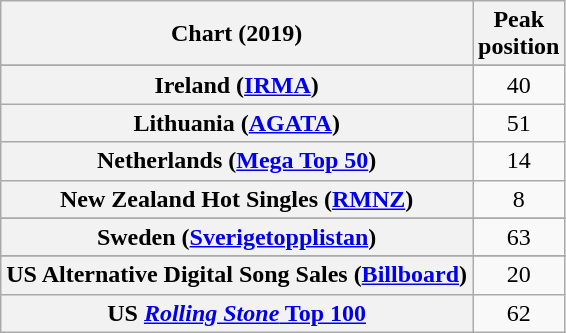<table class="wikitable sortable plainrowheaders" style="text-align:center">
<tr>
<th scope="col">Chart (2019)</th>
<th scope="col">Peak<br>position</th>
</tr>
<tr>
</tr>
<tr>
<th scope="row">Ireland (<a href='#'>IRMA</a>)</th>
<td>40</td>
</tr>
<tr>
<th scope="row">Lithuania (<a href='#'>AGATA</a>)</th>
<td>51</td>
</tr>
<tr>
<th scope="row">Netherlands (<a href='#'>Mega Top 50</a>)</th>
<td>14</td>
</tr>
<tr>
<th scope="row">New Zealand Hot Singles (<a href='#'>RMNZ</a>)</th>
<td>8</td>
</tr>
<tr>
</tr>
<tr>
</tr>
<tr>
<th scope="row">Sweden (<a href='#'>Sverigetopplistan</a>)</th>
<td>63</td>
</tr>
<tr>
</tr>
<tr>
</tr>
<tr>
<th scope="row">US Alternative Digital Song Sales (<a href='#'>Billboard</a>)</th>
<td>20</td>
</tr>
<tr>
<th scope="row">US <a href='#'><em>Rolling Stone</em> Top 100</a></th>
<td>62</td>
</tr>
</table>
